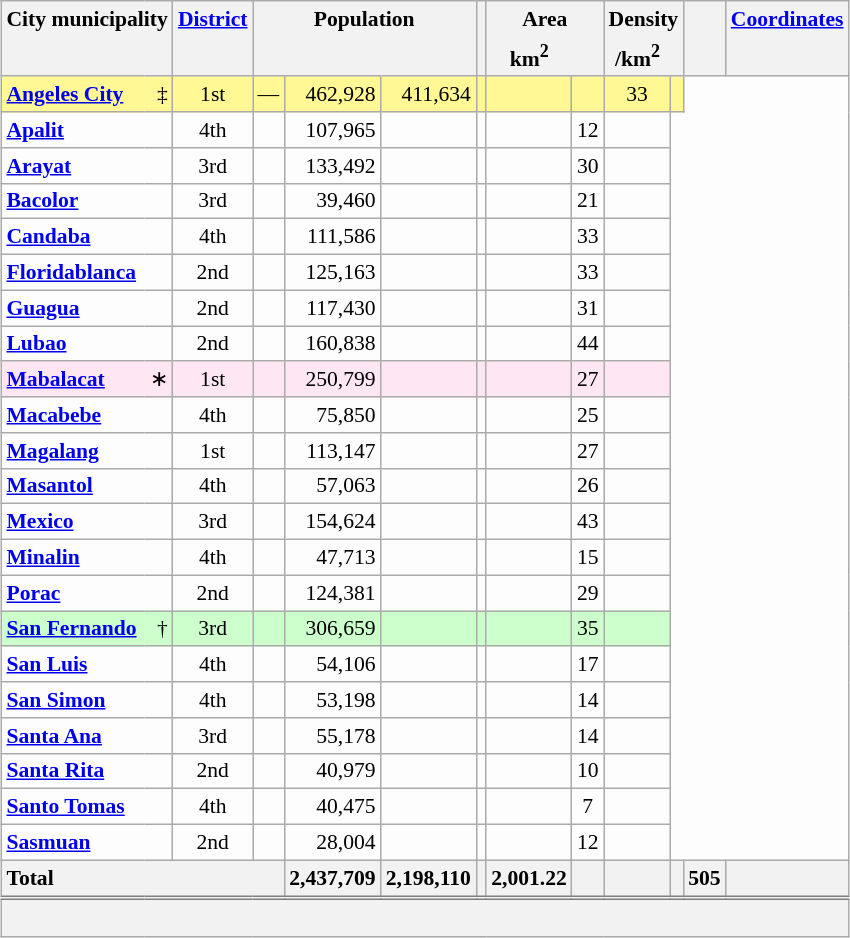<table class="wikitable sortable" style="margin:auto; table-layout:fixed; text-align:right; background:#fdfdfd; font-size:90%;">
<tr>
<th scope="col" style="border-bottom:none;" class="unsortable" colspan=2>City  municipality</th>
<th scope="col" style="border-bottom:none;" class="unsortable"><a href='#'>District</a></th>
<th scope="col" style="border-bottom:none;" class="unsortable" colspan=3>Population</th>
<th scope="col" style="border-bottom:none;" class="unsortable"></th>
<th scope="col" style="border-bottom:none;" class="unsortable" colspan=2>Area</th>
<th scope="col" style="border-bottom:none;" class="unsortable" colspan=2>Density</th>
<th scope="col" style="border-bottom:none;" class="unsortable"></th>
<th scope="col" style="border-bottom:none;" class="unsortable"><a href='#'>Coordinates</a></th>
</tr>
<tr>
<th scope="col" style="border-top:none;" colspan=2></th>
<th scope="col" style="border-top:none;"></th>
<th scope="col" style="border-style:hidden hidden solid solid;" colspan=2></th>
<th scope="col" style="border-style:hidden solid solid hidden;"></th>
<th scope="col" style="border-top:none;"></th>
<th scope="col" style="border-style:hidden hidden solid solid;">km<sup>2</sup></th>
<th scope="col" style="border-style:hidden solid solid hidden;" class="unsortable"></th>
<th scope="col" style="border-style:hidden hidden solid solid;">/km<sup>2</sup></th>
<th scope="col" style="border-style:hidden solid solid hidden;" class="unsortable"></th>
<th scope="col" style="border-top:none;"></th>
<th scope="col" style="border-top:none;"></th>
</tr>
<tr style="background:#fff895;">
<th scope="row" style="text-align:left; background:#fff895; border-right:0;"><a href='#'>Angeles City</a></th>
<td style="text-align:right;border-left:0;">‡</td>
<td style="text-align:center;">1st</td>
<td>—</td>
<td>462,928</td>
<td>411,634</td>
<td></td>
<td></td>
<td></td>
<td style="text-align:center;">33</td>
<td style="text-align:center;"></td>
</tr>
<tr>
<th scope="row" style="text-align:left; background:initial;" colspan="2"><a href='#'>Apalit</a></th>
<td style="text-align:center;">4th</td>
<td></td>
<td>107,965</td>
<td></td>
<td></td>
<td></td>
<td style="text-align:center;">12</td>
<td style="text-align:center;"></td>
</tr>
<tr>
<th scope="row" style="text-align:left; background:initial;" colspan="2"><a href='#'>Arayat</a></th>
<td style="text-align:center;">3rd</td>
<td></td>
<td>133,492</td>
<td></td>
<td></td>
<td></td>
<td style="text-align:center;">30</td>
<td style="text-align:center;"></td>
</tr>
<tr>
<th scope="row" style="text-align:left; background:initial;" colspan="2"><a href='#'>Bacolor</a></th>
<td style="text-align:center;">3rd</td>
<td></td>
<td>39,460</td>
<td></td>
<td></td>
<td></td>
<td style="text-align:center;">21</td>
<td style="text-align:center;"></td>
</tr>
<tr>
<th scope="row" style="text-align:left; background:initial;" colspan="2"><a href='#'>Candaba</a></th>
<td style="text-align:center;">4th</td>
<td></td>
<td>111,586</td>
<td></td>
<td></td>
<td></td>
<td style="text-align:center;">33</td>
<td style="text-align:center;"></td>
</tr>
<tr>
<th scope="row" style="text-align:left; background:initial;" colspan="2"><a href='#'>Floridablanca</a></th>
<td style="text-align:center;">2nd</td>
<td></td>
<td>125,163</td>
<td></td>
<td></td>
<td></td>
<td style="text-align:center;">33</td>
<td style="text-align:center;"></td>
</tr>
<tr>
<th scope="row" style="text-align:left; background:initial;" colspan="2"><a href='#'>Guagua</a></th>
<td style="text-align:center;">2nd</td>
<td></td>
<td>117,430</td>
<td></td>
<td></td>
<td></td>
<td style="text-align:center;">31</td>
<td style="text-align:center;"></td>
</tr>
<tr>
<th scope="row" style="text-align:left; background:initial;" colspan="2"><a href='#'>Lubao</a></th>
<td style="text-align:center;">2nd</td>
<td></td>
<td>160,838</td>
<td></td>
<td></td>
<td></td>
<td style="text-align:center;">44</td>
<td style="text-align:center;"></td>
</tr>
<tr style="background:#ffe6f3;">
<th scope="row" style="text-align:left; background:#ffe6f3; border-right:0;"><a href='#'>Mabalacat</a></th>
<td style="text-align:right;border-left:0;">∗</td>
<td style="text-align:center;">1st</td>
<td></td>
<td>250,799</td>
<td></td>
<td></td>
<td></td>
<td style="text-align:center;">27</td>
<td style="text-align:center;"></td>
</tr>
<tr>
<th scope="row" style="text-align:left; background:initial;" colspan="2"><a href='#'>Macabebe</a></th>
<td style="text-align:center;">4th</td>
<td></td>
<td>75,850</td>
<td></td>
<td></td>
<td></td>
<td style="text-align:center;">25</td>
<td style="text-align:center;"></td>
</tr>
<tr>
<th scope="row" style="text-align:left; background:initial;" colspan="2"><a href='#'>Magalang</a></th>
<td style="text-align:center;">1st</td>
<td></td>
<td>113,147</td>
<td></td>
<td></td>
<td></td>
<td style="text-align:center;">27</td>
<td style="text-align:center;"></td>
</tr>
<tr>
<th scope="row" style="text-align:left; background:initial;" colspan="2"><a href='#'>Masantol</a></th>
<td style="text-align:center;">4th</td>
<td></td>
<td>57,063</td>
<td></td>
<td></td>
<td></td>
<td style="text-align:center;">26</td>
<td style="text-align:center;"></td>
</tr>
<tr>
<th scope="row" style="text-align:left; background:initial;" colspan="2"><a href='#'>Mexico</a></th>
<td style="text-align:center;">3rd</td>
<td></td>
<td>154,624</td>
<td></td>
<td></td>
<td></td>
<td style="text-align:center;">43</td>
<td style="text-align:center;"></td>
</tr>
<tr>
<th scope="row" style="text-align:left; background:initial;" colspan="2"><a href='#'>Minalin</a></th>
<td style="text-align:center;">4th</td>
<td></td>
<td>47,713</td>
<td></td>
<td></td>
<td></td>
<td style="text-align:center;">15</td>
<td style="text-align:center;"></td>
</tr>
<tr>
<th scope="row" style="text-align:left; background:initial;" colspan="2"><a href='#'>Porac</a></th>
<td style="text-align:center;">2nd</td>
<td></td>
<td>124,381</td>
<td></td>
<td></td>
<td></td>
<td style="text-align:center;">29</td>
<td style="text-align:center;"></td>
</tr>
<tr style="background:#cfc;">
<th scope="row" style="text-align:left; background:#cfc; border-right:0;"><a href='#'>San Fernando</a></th>
<td style="text-align:right;border-left:0;">†</td>
<td style="text-align:center;">3rd</td>
<td></td>
<td>306,659</td>
<td></td>
<td></td>
<td></td>
<td style="text-align:center;">35</td>
<td style="text-align:center;"></td>
</tr>
<tr>
<th scope="row" style="text-align:left; background:initial;" colspan="2"><a href='#'>San Luis</a></th>
<td style="text-align:center;">4th</td>
<td></td>
<td>54,106</td>
<td></td>
<td></td>
<td></td>
<td style="text-align:center;">17</td>
<td style="text-align:center;"></td>
</tr>
<tr>
<th scope="row" style="text-align:left; background:initial;" colspan="2"><a href='#'>San Simon</a></th>
<td style="text-align:center;">4th</td>
<td></td>
<td>53,198</td>
<td></td>
<td></td>
<td></td>
<td style="text-align:center;">14</td>
<td style="text-align:center;"></td>
</tr>
<tr>
<th scope="row" style="text-align:left; background:initial;" colspan="2"><a href='#'>Santa Ana</a></th>
<td style="text-align:center;">3rd</td>
<td></td>
<td>55,178</td>
<td></td>
<td></td>
<td></td>
<td style="text-align:center;">14</td>
<td style="text-align:center;"></td>
</tr>
<tr>
<th scope="row" style="text-align:left; background:initial;" colspan="2"><a href='#'>Santa Rita</a></th>
<td style="text-align:center;">2nd</td>
<td></td>
<td>40,979</td>
<td></td>
<td></td>
<td></td>
<td style="text-align:center;">10</td>
<td style="text-align:center;"></td>
</tr>
<tr>
<th scope="row" style="text-align:left; background:initial;" colspan="2"><a href='#'>Santo Tomas</a></th>
<td style="text-align:center;">4th</td>
<td></td>
<td>40,475</td>
<td></td>
<td></td>
<td></td>
<td style="text-align:center;">7</td>
<td style="text-align:center;"></td>
</tr>
<tr>
<th scope="row" style="text-align:left; background:initial;" colspan="2"><a href='#'>Sasmuan</a></th>
<td style="text-align:center;">2nd</td>
<td></td>
<td>28,004</td>
<td></td>
<td></td>
<td></td>
<td style="text-align:center;">12</td>
<td style="text-align:center;"></td>
</tr>
<tr class="sortbottom">
<th scope="row" colspan=4 style="text-align:left;">Total</th>
<th scope="col" style="text-align:right;">2,437,709</th>
<th scope="col" style="text-align:right;">2,198,110</th>
<th scope="col" style="text-align:right;"></th>
<th scope="col" style="text-align:right;">2,001.22</th>
<th scope="col"></th>
<th scope="col" style="text-align:right;"></th>
<th scope="col" style="text-align:right;"></th>
<th scope="col">505</th>
<th scope="col" style="font-style:italic;"></th>
</tr>
<tr class="sortbottom" style="background:#f2f2f2; border-top:double gray; line-height:1.3em;">
<td colspan="13"><br></td>
</tr>
</table>
